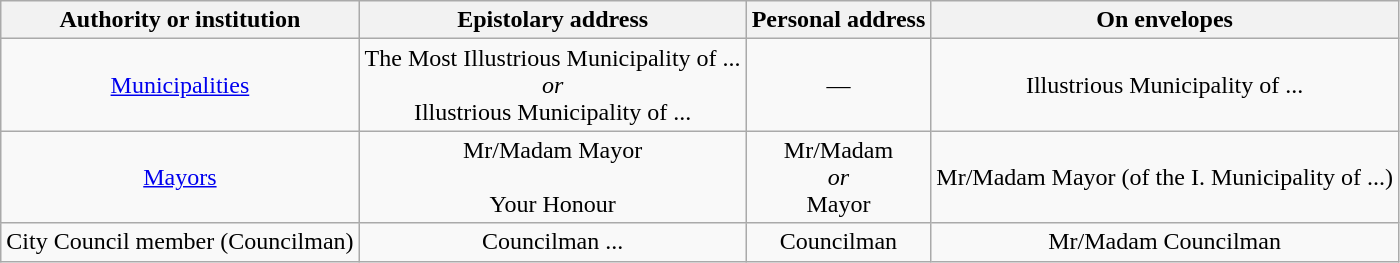<table class="wikitable" style="text-align: center">
<tr>
<th>Authority or institution</th>
<th>Epistolary address</th>
<th>Personal address</th>
<th>On envelopes</th>
</tr>
<tr>
<td><a href='#'>Municipalities</a></td>
<td>The Most Illustrious Municipality of  ...<br><em>or</em><br>Illustrious Municipality of  ...</td>
<td>—</td>
<td>Illustrious Municipality of  ...</td>
</tr>
<tr>
<td><a href='#'>Mayors</a></td>
<td>Mr/Madam Mayor<br><br>Your Honour</td>
<td>Mr/Madam<br><em>or</em><br>Mayor</td>
<td>Mr/Madam Mayor (of the I. Municipality of ...)</td>
</tr>
<tr>
<td>City Council member (Councilman)</td>
<td>Councilman ...</td>
<td>Councilman</td>
<td>Mr/Madam Councilman</td>
</tr>
</table>
